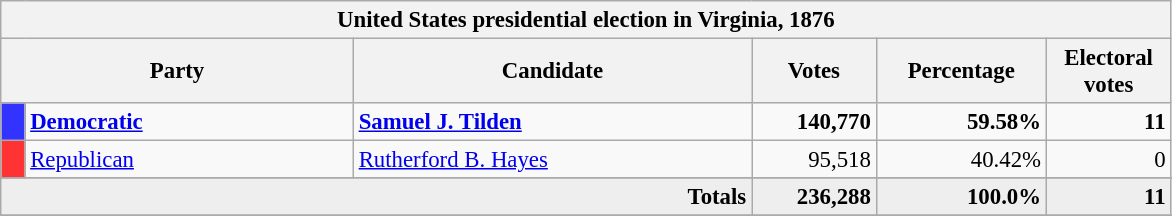<table class="wikitable" style="font-size: 95%;">
<tr>
<th colspan="6">United States presidential election in Virginia, 1876</th>
</tr>
<tr>
<th colspan="2" style="width: 15em">Party</th>
<th style="width: 17em">Candidate</th>
<th style="width: 5em">Votes</th>
<th style="width: 7em">Percentage</th>
<th style="width: 5em">Electoral votes</th>
</tr>
<tr>
<th style="background-color:#3333FF; width: 3px"></th>
<td style="width: 130px"><strong><a href='#'>Democratic</a></strong></td>
<td><strong><a href='#'>Samuel J. Tilden</a></strong></td>
<td align="right"><strong>140,770</strong></td>
<td align="right"><strong>59.58%</strong></td>
<td align="right"><strong>11</strong></td>
</tr>
<tr>
<th style="background-color:#FF3333; width: 3px"></th>
<td style="width: 130px"><a href='#'>Republican</a></td>
<td><a href='#'>Rutherford B. Hayes</a></td>
<td align="right">95,518</td>
<td align="right">40.42%</td>
<td align="right">0</td>
</tr>
<tr>
</tr>
<tr bgcolor="#EEEEEE">
<td colspan="3" align="right"><strong>Totals</strong></td>
<td align="right"><strong>236,288</strong></td>
<td align="right"><strong>100.0%</strong></td>
<td align="right"><strong>11</strong></td>
</tr>
<tr>
</tr>
</table>
